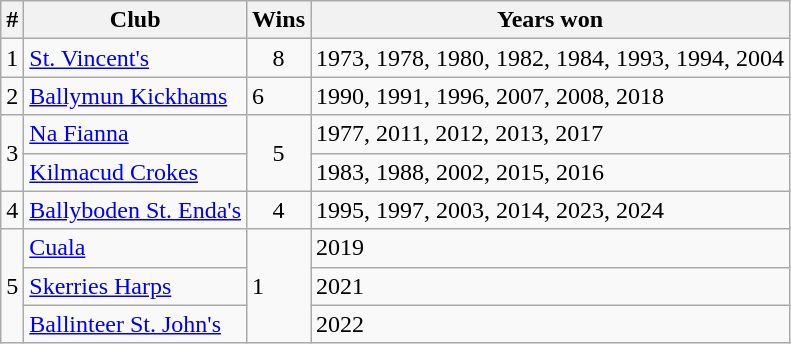<table class="wikitable sortable">
<tr>
<th>#</th>
<th>Club</th>
<th>Wins</th>
<th>Years won</th>
</tr>
<tr>
<td style="text-align:center;">1</td>
<td><a href='#'>St. Vincent's</a></td>
<td style="text-align:center;">8</td>
<td>1973, 1978, 1980, 1982, 1984, 1993, 1994, 2004</td>
</tr>
<tr>
<td>2</td>
<td><a href='#'>Ballymun Kickhams</a></td>
<td>6</td>
<td>1990, 1991, 1996, 2007, 2008, 2018</td>
</tr>
<tr>
<td rowspan="2" style="text-align:center;">3</td>
<td><a href='#'>Na Fianna</a></td>
<td rowspan="2" style="text-align:center;">5</td>
<td>1977, 2011, 2012, 2013, 2017</td>
</tr>
<tr>
<td><a href='#'>Kilmacud Crokes</a></td>
<td>1983, 1988, 2002, 2015, 2016</td>
</tr>
<tr>
<td style="text-align:center;">4</td>
<td><a href='#'>Ballyboden St. Enda's</a></td>
<td style="text-align:center;">4</td>
<td>1995, 1997, 2003, 2014, 2023, 2024</td>
</tr>
<tr>
<td rowspan="3">5</td>
<td><a href='#'>Cuala</a></td>
<td rowspan="3">1</td>
<td>2019</td>
</tr>
<tr>
<td><a href='#'>Skerries Harps</a></td>
<td>2021</td>
</tr>
<tr>
<td><a href='#'>Ballinteer St. John's</a></td>
<td>2022</td>
</tr>
</table>
